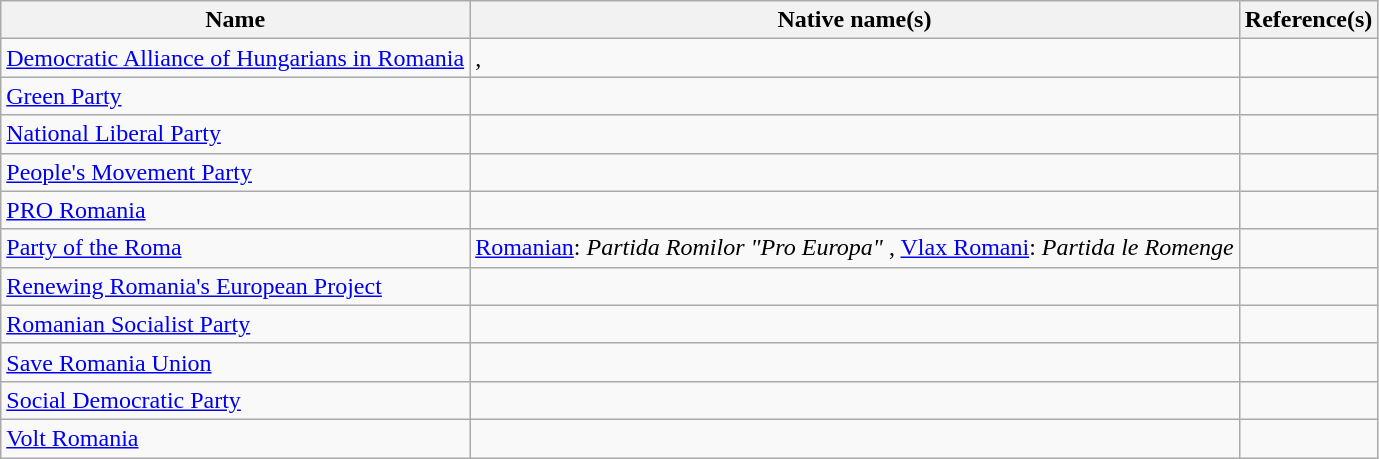<table class="wikitable">
<tr>
<th>Name</th>
<th>Native name(s)</th>
<th>Reference(s)</th>
</tr>
<tr>
<td><a href='#'>Democratic Alliance of Hungarians in Romania</a></td>
<td>,<br></td>
<td></td>
</tr>
<tr>
<td><a href='#'>Green Party</a></td>
<td></td>
<td></td>
</tr>
<tr>
<td><a href='#'>National Liberal Party</a></td>
<td></td>
<td></td>
</tr>
<tr>
<td><a href='#'>People's Movement Party</a></td>
<td></td>
<td></td>
</tr>
<tr>
<td><a href='#'>PRO Romania</a></td>
<td></td>
<td></td>
</tr>
<tr>
<td><a href='#'>Party of the Roma</a></td>
<td><a href='#'>Romanian</a>: <em>Partida Romilor "Pro Europa" </em>, <a href='#'>Vlax Romani</a>: <em>Partida le Romenge</em></td>
<td></td>
</tr>
<tr>
<td><a href='#'>Renewing Romania's European Project</a></td>
<td></td>
<td></td>
</tr>
<tr>
<td><a href='#'>Romanian Socialist Party</a></td>
<td></td>
<td></td>
</tr>
<tr>
<td><a href='#'>Save Romania Union</a></td>
<td></td>
<td></td>
</tr>
<tr>
<td><a href='#'>Social Democratic Party</a></td>
<td></td>
<td></td>
</tr>
<tr>
<td><a href='#'>Volt Romania</a></td>
<td></td>
<td></td>
</tr>
</table>
